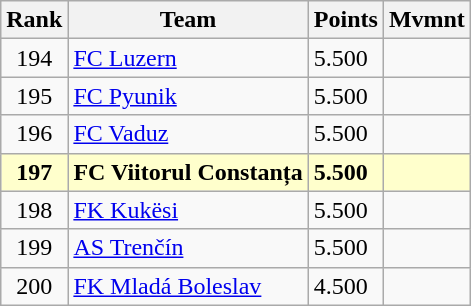<table class="wikitable" style="text-align: center;">
<tr>
<th>Rank</th>
<th>Team</th>
<th>Points</th>
<th>Mvmnt</th>
</tr>
<tr>
<td>194</td>
<td align=left> <a href='#'>FC Luzern</a></td>
<td align=left>5.500</td>
<td align=left></td>
</tr>
<tr>
<td>195</td>
<td align=left> <a href='#'>FC Pyunik</a></td>
<td align=left>5.500</td>
<td align=left></td>
</tr>
<tr>
<td>196</td>
<td align=left> <a href='#'>FC Vaduz</a></td>
<td align=left>5.500</td>
<td align=left></td>
</tr>
<tr style="background:#ffc;">
<td><strong>197</strong></td>
<td align=left> <strong>FC Viitorul Constanța </strong></td>
<td align=left><strong>5.500</strong></td>
<td align=left></td>
</tr>
<tr>
<td>198</td>
<td align=left> <a href='#'>FK Kukësi</a></td>
<td align=left>5.500</td>
<td align=left></td>
</tr>
<tr>
<td>199</td>
<td align=left> <a href='#'>AS Trenčín</a></td>
<td align=left>5.500</td>
<td align=left></td>
</tr>
<tr>
<td>200</td>
<td align=left> <a href='#'>FK Mladá Boleslav</a></td>
<td align=left>4.500</td>
<td align=left></td>
</tr>
</table>
